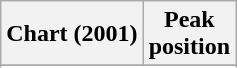<table class="wikitable plainrowheaders">
<tr>
<th>Chart (2001)</th>
<th>Peak<br>position</th>
</tr>
<tr>
</tr>
<tr>
</tr>
</table>
